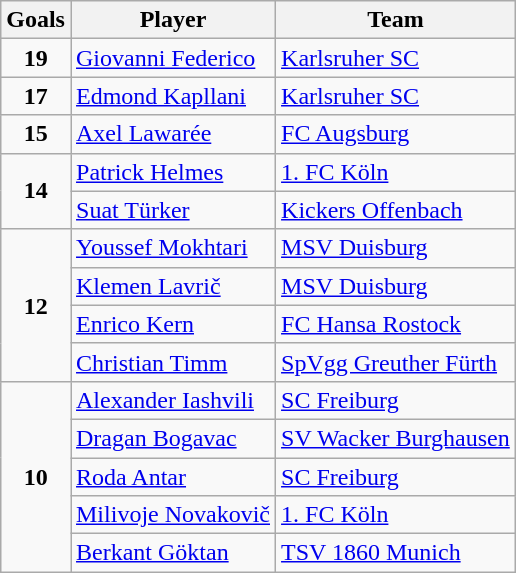<table class="wikitable">
<tr>
<th>Goals</th>
<th>Player</th>
<th>Team</th>
</tr>
<tr>
<td rowspan="1" align=center><strong>19</strong></td>
<td> <a href='#'>Giovanni Federico</a></td>
<td><a href='#'>Karlsruher SC</a></td>
</tr>
<tr>
<td rowspan="1" align=center><strong>17</strong></td>
<td> <a href='#'>Edmond Kapllani</a></td>
<td><a href='#'>Karlsruher SC</a></td>
</tr>
<tr>
<td rowspan="1" align=center><strong>15</strong></td>
<td> <a href='#'>Axel Lawarée</a></td>
<td><a href='#'>FC Augsburg</a></td>
</tr>
<tr>
<td rowspan="2" align=center><strong>14</strong></td>
<td> <a href='#'>Patrick Helmes</a></td>
<td><a href='#'>1. FC Köln</a></td>
</tr>
<tr>
<td> <a href='#'>Suat Türker</a></td>
<td><a href='#'>Kickers Offenbach</a></td>
</tr>
<tr>
<td rowspan="4" align=center><strong>12</strong></td>
<td> <a href='#'>Youssef Mokhtari</a></td>
<td><a href='#'>MSV Duisburg</a></td>
</tr>
<tr>
<td> <a href='#'>Klemen Lavrič</a></td>
<td><a href='#'>MSV Duisburg</a></td>
</tr>
<tr>
<td> <a href='#'>Enrico Kern</a></td>
<td><a href='#'>FC Hansa Rostock</a></td>
</tr>
<tr>
<td> <a href='#'>Christian Timm</a></td>
<td><a href='#'>SpVgg Greuther Fürth</a></td>
</tr>
<tr>
<td rowspan="5" align=center><strong>10</strong></td>
<td> <a href='#'>Alexander Iashvili</a></td>
<td><a href='#'>SC Freiburg</a></td>
</tr>
<tr>
<td> <a href='#'>Dragan Bogavac</a></td>
<td><a href='#'>SV Wacker Burghausen</a></td>
</tr>
<tr>
<td> <a href='#'>Roda Antar</a></td>
<td><a href='#'>SC Freiburg</a></td>
</tr>
<tr>
<td> <a href='#'>Milivoje Novakovič</a></td>
<td><a href='#'>1. FC Köln</a></td>
</tr>
<tr>
<td> <a href='#'>Berkant Göktan</a></td>
<td><a href='#'>TSV 1860 Munich</a></td>
</tr>
</table>
